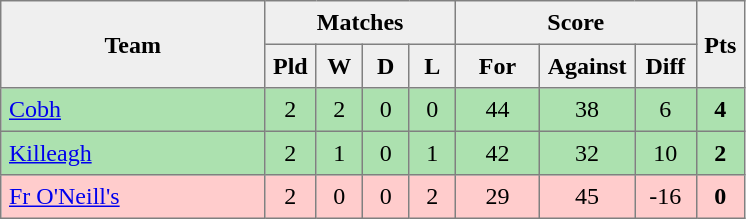<table style=border-collapse:collapse border=1 cellspacing=0 cellpadding=5>
<tr align=center bgcolor=#efefef>
<th rowspan=2 width=165>Team</th>
<th colspan=4>Matches</th>
<th colspan=3>Score</th>
<th rowspan=2width=20>Pts</th>
</tr>
<tr align=center bgcolor=#efefef>
<th width=20>Pld</th>
<th width=20>W</th>
<th width=20>D</th>
<th width=20>L</th>
<th width=45>For</th>
<th width=45>Against</th>
<th width=30>Diff</th>
</tr>
<tr align=center style="background:#ACE1AF;">
<td style="text-align:left;"><a href='#'>Cobh</a></td>
<td>2</td>
<td>2</td>
<td>0</td>
<td>0</td>
<td>44</td>
<td>38</td>
<td>6</td>
<td><strong>4</strong></td>
</tr>
<tr align=center style="background:#ACE1AF;">
<td style="text-align:left;"><a href='#'>Killeagh</a></td>
<td>2</td>
<td>1</td>
<td>0</td>
<td>1</td>
<td>42</td>
<td>32</td>
<td>10</td>
<td><strong>2</strong></td>
</tr>
<tr align=center style="background:#ffcccc;">
<td style="text-align:left;"><a href='#'>Fr O'Neill's</a></td>
<td>2</td>
<td>0</td>
<td>0</td>
<td>2</td>
<td>29</td>
<td>45</td>
<td>-16</td>
<td><strong>0</strong></td>
</tr>
</table>
